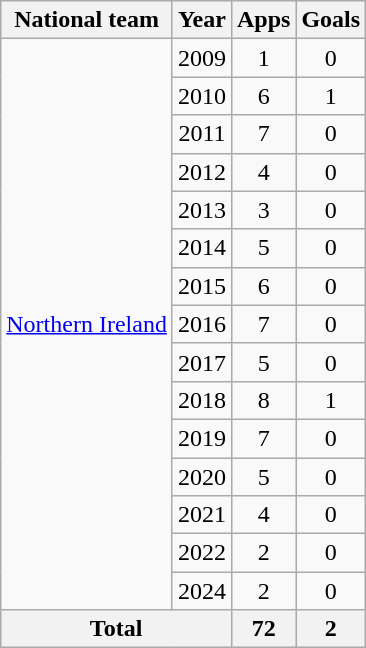<table class=wikitable style="text-align: center;">
<tr>
<th>National team</th>
<th>Year</th>
<th>Apps</th>
<th>Goals</th>
</tr>
<tr>
<td rowspan=15><a href='#'>Northern Ireland</a></td>
<td>2009</td>
<td>1</td>
<td>0</td>
</tr>
<tr>
<td>2010</td>
<td>6</td>
<td>1</td>
</tr>
<tr>
<td>2011</td>
<td>7</td>
<td>0</td>
</tr>
<tr>
<td>2012</td>
<td>4</td>
<td>0</td>
</tr>
<tr>
<td>2013</td>
<td>3</td>
<td>0</td>
</tr>
<tr>
<td>2014</td>
<td>5</td>
<td>0</td>
</tr>
<tr>
<td>2015</td>
<td>6</td>
<td>0</td>
</tr>
<tr>
<td>2016</td>
<td>7</td>
<td>0</td>
</tr>
<tr>
<td>2017</td>
<td>5</td>
<td>0</td>
</tr>
<tr>
<td>2018</td>
<td>8</td>
<td>1</td>
</tr>
<tr>
<td>2019</td>
<td>7</td>
<td>0</td>
</tr>
<tr>
<td>2020</td>
<td>5</td>
<td>0</td>
</tr>
<tr>
<td>2021</td>
<td>4</td>
<td>0</td>
</tr>
<tr>
<td>2022</td>
<td>2</td>
<td>0</td>
</tr>
<tr>
<td>2024</td>
<td>2</td>
<td>0</td>
</tr>
<tr>
<th colspan=2>Total</th>
<th>72</th>
<th>2</th>
</tr>
</table>
